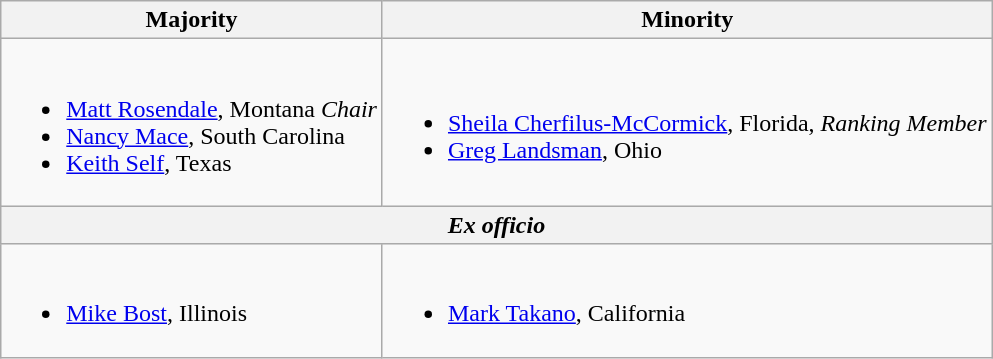<table class="wikitable">
<tr>
<th>Majority</th>
<th>Minority</th>
</tr>
<tr>
<td><br><ul><li><a href='#'>Matt Rosendale</a>, Montana <em>Chair</em></li><li><a href='#'>Nancy Mace</a>, South Carolina</li><li><a href='#'>Keith Self</a>, Texas</li></ul></td>
<td><br><ul><li><a href='#'>Sheila Cherfilus-McCormick</a>, Florida, <em>Ranking Member</em></li><li><a href='#'>Greg Landsman</a>, Ohio</li></ul></td>
</tr>
<tr>
<th colspan=2><em>Ex officio</em></th>
</tr>
<tr>
<td><br><ul><li><a href='#'>Mike Bost</a>, Illinois</li></ul></td>
<td><br><ul><li><a href='#'>Mark Takano</a>, California</li></ul></td>
</tr>
</table>
